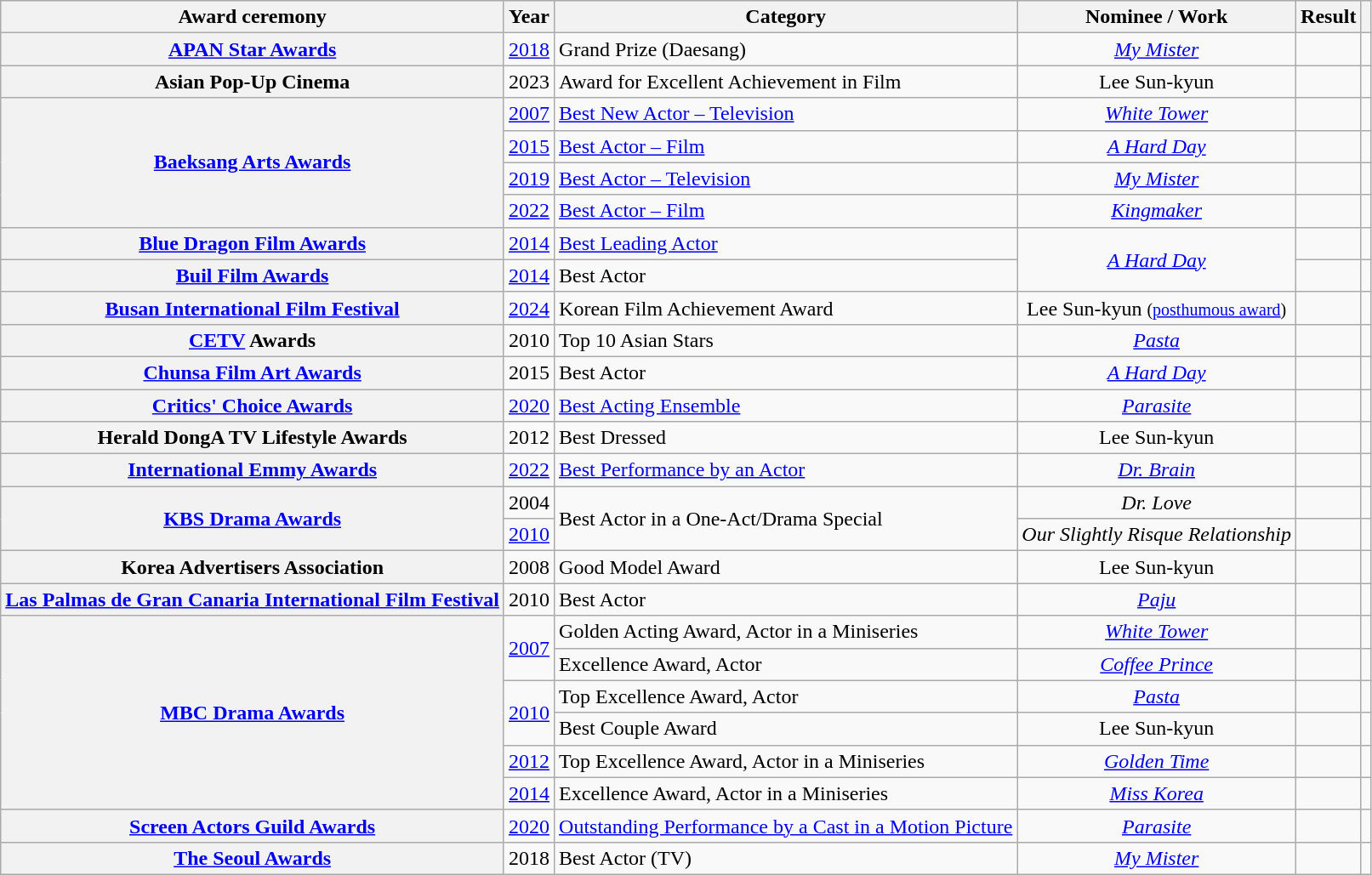<table class="wikitable plainrowheaders sortable" style="text-align:center">
<tr>
<th scope="col">Award ceremony</th>
<th scope="col">Year</th>
<th scope="col">Category</th>
<th scope="col">Nominee / Work</th>
<th scope="col">Result</th>
<th scope="col" class="unsortable"></th>
</tr>
<tr>
<th scope="row"><a href='#'>APAN Star Awards</a></th>
<td><a href='#'>2018</a></td>
<td style="text-align:left">Grand Prize (Daesang)</td>
<td><em><a href='#'>My Mister</a></em></td>
<td></td>
<td></td>
</tr>
<tr>
<th scope="row">Asian Pop-Up Cinema</th>
<td>2023</td>
<td style="text-align:left">Award for Excellent Achievement in Film</td>
<td>Lee Sun-kyun</td>
<td></td>
<td></td>
</tr>
<tr>
<th scope="row" rowspan="4"><a href='#'>Baeksang Arts Awards</a></th>
<td><a href='#'>2007</a></td>
<td style="text-align:left"><a href='#'>Best New Actor – Television</a></td>
<td><em><a href='#'>White Tower</a></em></td>
<td></td>
<td></td>
</tr>
<tr>
<td><a href='#'>2015</a></td>
<td style="text-align:left"><a href='#'>Best Actor – Film</a></td>
<td><em><a href='#'>A Hard Day</a></em></td>
<td></td>
<td></td>
</tr>
<tr>
<td><a href='#'>2019</a></td>
<td style="text-align:left"><a href='#'>Best Actor – Television</a></td>
<td><em><a href='#'>My Mister</a></em></td>
<td></td>
<td></td>
</tr>
<tr>
<td><a href='#'>2022</a></td>
<td style="text-align:left"><a href='#'>Best Actor – Film</a></td>
<td><em><a href='#'>Kingmaker</a></em></td>
<td></td>
<td></td>
</tr>
<tr>
<th scope="row"><a href='#'>Blue Dragon Film Awards</a></th>
<td><a href='#'>2014</a></td>
<td style="text-align:left"><a href='#'>Best Leading Actor</a></td>
<td rowspan="2"><em><a href='#'>A Hard Day</a></em></td>
<td></td>
<td></td>
</tr>
<tr>
<th scope="row"><a href='#'>Buil Film Awards</a></th>
<td><a href='#'>2014</a></td>
<td style="text-align:left">Best Actor</td>
<td></td>
<td></td>
</tr>
<tr>
<th scope="row"><a href='#'>Busan International Film Festival</a></th>
<td><a href='#'>2024</a></td>
<td style="text-align:left">Korean Film Achievement Award</td>
<td>Lee Sun-kyun <small>(<a href='#'>posthumous award</a>)</small></td>
<td></td>
<td></td>
</tr>
<tr>
<th scope="row"><a href='#'>CETV</a> Awards</th>
<td>2010</td>
<td style="text-align:left">Top 10 Asian Stars</td>
<td><em><a href='#'>Pasta</a></em></td>
<td></td>
<td></td>
</tr>
<tr>
<th scope="row"><a href='#'>Chunsa Film Art Awards</a></th>
<td>2015</td>
<td style="text-align:left">Best Actor</td>
<td><em><a href='#'>A Hard Day</a></em></td>
<td></td>
<td></td>
</tr>
<tr>
<th scope="row"><a href='#'>Critics' Choice Awards</a></th>
<td><a href='#'>2020</a></td>
<td style="text-align:left"><a href='#'>Best Acting Ensemble</a></td>
<td><em><a href='#'>Parasite</a></em></td>
<td></td>
<td></td>
</tr>
<tr>
<th scope="row">Herald DongA TV Lifestyle Awards</th>
<td>2012</td>
<td style="text-align:left">Best Dressed</td>
<td>Lee Sun-kyun</td>
<td></td>
<td></td>
</tr>
<tr>
<th scope="row"><a href='#'>International Emmy Awards</a></th>
<td><a href='#'>2022</a></td>
<td style="text-align:left"><a href='#'>Best Performance by an Actor</a></td>
<td><em><a href='#'>Dr. Brain</a></em></td>
<td></td>
<td></td>
</tr>
<tr>
<th scope="row" rowspan="2"><a href='#'>KBS Drama Awards</a></th>
<td>2004</td>
<td rowspan="2" style="text-align:left">Best Actor in a One-Act/Drama Special</td>
<td><em>Dr. Love</em></td>
<td></td>
<td></td>
</tr>
<tr>
<td><a href='#'>2010</a></td>
<td><em>Our Slightly Risque Relationship</em></td>
<td></td>
<td></td>
</tr>
<tr>
<th scope="row">Korea Advertisers Association</th>
<td>2008</td>
<td style="text-align:left">Good Model Award</td>
<td>Lee Sun-kyun</td>
<td></td>
<td></td>
</tr>
<tr>
<th scope="row"><a href='#'>Las Palmas de Gran Canaria International Film Festival</a></th>
<td>2010</td>
<td style="text-align:left">Best Actor</td>
<td><em><a href='#'>Paju</a></em></td>
<td></td>
<td></td>
</tr>
<tr>
<th scope="row"  rowspan="6"><a href='#'>MBC Drama Awards</a></th>
<td rowspan="2"><a href='#'>2007</a></td>
<td style="text-align:left">Golden Acting Award, Actor in a Miniseries</td>
<td><em><a href='#'>White Tower</a></em></td>
<td></td>
<td></td>
</tr>
<tr>
<td style="text-align:left">Excellence Award, Actor</td>
<td><em><a href='#'>Coffee Prince</a></em></td>
<td></td>
<td></td>
</tr>
<tr>
<td rowspan="2"><a href='#'>2010</a></td>
<td style="text-align:left">Top Excellence Award, Actor</td>
<td><em><a href='#'>Pasta</a></em></td>
<td></td>
<td></td>
</tr>
<tr>
<td style="text-align:left">Best Couple Award</td>
<td>Lee Sun-kyun<br></td>
<td></td>
<td></td>
</tr>
<tr>
<td><a href='#'>2012</a></td>
<td style="text-align:left">Top Excellence Award, Actor in a Miniseries</td>
<td><em><a href='#'>Golden Time</a></em></td>
<td></td>
<td></td>
</tr>
<tr>
<td><a href='#'>2014</a></td>
<td style="text-align:left">Excellence Award, Actor in a Miniseries</td>
<td><em><a href='#'>Miss Korea</a></em></td>
<td></td>
<td></td>
</tr>
<tr>
<th scope="row"><a href='#'>Screen Actors Guild Awards</a></th>
<td><a href='#'>2020</a></td>
<td style="text-align:left"><a href='#'>Outstanding Performance by a Cast in a Motion Picture</a></td>
<td><em><a href='#'>Parasite</a></em></td>
<td></td>
<td></td>
</tr>
<tr>
<th scope="row"><a href='#'>The Seoul Awards</a></th>
<td>2018</td>
<td style="text-align:left">Best Actor (TV)</td>
<td><em><a href='#'>My Mister</a></em></td>
<td></td>
<td></td>
</tr>
</table>
